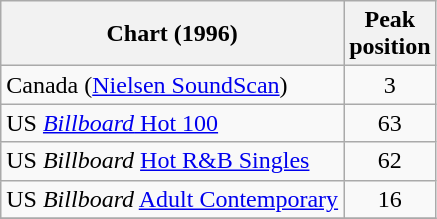<table class="wikitable sortable">
<tr>
<th align="left">Chart (1996)</th>
<th align="center">Peak<br>position</th>
</tr>
<tr>
<td>Canada (<a href='#'>Nielsen SoundScan</a>)</td>
<td align="center">3</td>
</tr>
<tr>
<td align="left">US <a href='#'><em>Billboard</em> Hot 100</a></td>
<td align="center">63</td>
</tr>
<tr>
<td align="left">US <em>Billboard</em> <a href='#'>Hot R&B Singles</a></td>
<td align="center">62</td>
</tr>
<tr>
<td align="left">US <em>Billboard</em> <a href='#'>Adult Contemporary</a></td>
<td align="center">16</td>
</tr>
<tr>
</tr>
</table>
